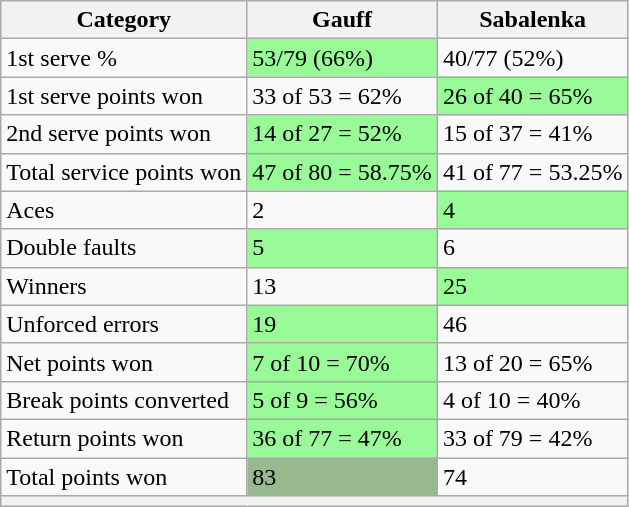<table class="wikitable">
<tr>
<th>Category</th>
<th> Gauff</th>
<th> Sabalenka</th>
</tr>
<tr>
<td>1st serve %</td>
<td bgcolor=98FB98>53/79 (66%)</td>
<td>40/77 (52%)</td>
</tr>
<tr>
<td>1st serve points won</td>
<td>33 of 53 = 62%</td>
<td bgcolor=98FB98>26 of 40 = 65%</td>
</tr>
<tr>
<td>2nd serve points won</td>
<td bgcolor=98FB98>14 of 27 = 52%</td>
<td>15 of 37 = 41%</td>
</tr>
<tr>
<td>Total service points won</td>
<td bgcolor=98FB98>47 of 80 = 58.75%</td>
<td>41 of 77 = 53.25%</td>
</tr>
<tr>
<td>Aces</td>
<td>2</td>
<td bgcolor=98FB98>4</td>
</tr>
<tr>
<td>Double faults</td>
<td bgcolor=98FB98>5</td>
<td>6</td>
</tr>
<tr>
<td>Winners</td>
<td>13</td>
<td bgcolor=98FB98>25</td>
</tr>
<tr>
<td>Unforced errors</td>
<td bgcolor=98FB98>19</td>
<td>46</td>
</tr>
<tr>
<td>Net points won</td>
<td bgcolor=98FB98>7 of 10 = 70%</td>
<td>13 of 20 = 65%</td>
</tr>
<tr>
<td>Break points converted</td>
<td bgcolor=98FB98>5 of 9 = 56%</td>
<td>4 of 10 = 40%</td>
</tr>
<tr>
<td>Return points won</td>
<td bgcolor=98FB98>36 of 77 = 47%</td>
<td>33 of 79 = 42%</td>
</tr>
<tr>
<td>Total points won</td>
<td bgcolor=98FB989>83</td>
<td>74</td>
</tr>
<tr>
<th colspan=3></th>
</tr>
</table>
